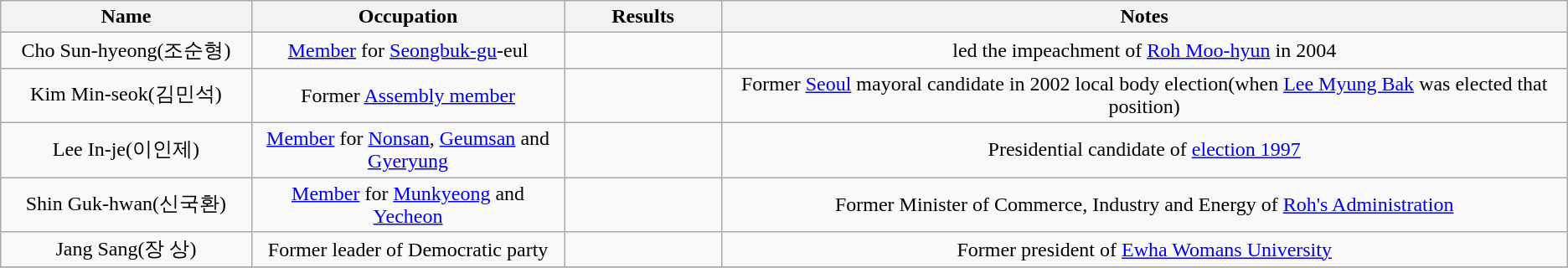<table class="wikitable" style="text-align:center">
<tr>
<th width="16%">Name</th>
<th width="20%">Occupation</th>
<th width="10%">Results</th>
<th>Notes</th>
</tr>
<tr>
<td>Cho Sun-hyeong(조순형)</td>
<td><a href='#'>Member</a> for <a href='#'>Seongbuk-gu</a>-eul</td>
<td></td>
<td>led the impeachment of <a href='#'>Roh Moo-hyun</a> in 2004</td>
</tr>
<tr>
<td>Kim Min-seok(김민석)</td>
<td>Former <a href='#'>Assembly member</a></td>
<td></td>
<td>Former <a href='#'>Seoul</a> mayoral candidate in 2002 local body election(when <a href='#'>Lee Myung Bak</a> was elected that position)</td>
</tr>
<tr>
<td>Lee In-je(이인제)</td>
<td><a href='#'>Member</a> for <a href='#'>Nonsan</a>, <a href='#'>Geumsan</a> and <a href='#'>Gyeryung</a></td>
<td></td>
<td>Presidential candidate of <a href='#'>election 1997</a></td>
</tr>
<tr>
<td>Shin Guk-hwan(신국환)</td>
<td><a href='#'>Member</a> for <a href='#'>Munkyeong</a> and <a href='#'>Yecheon</a></td>
<td></td>
<td>Former Minister of Commerce, Industry and Energy of <a href='#'>Roh's Administration</a></td>
</tr>
<tr>
<td>Jang Sang(장 상)</td>
<td>Former leader of Democratic party</td>
<td></td>
<td>Former president of <a href='#'>Ewha Womans University</a></td>
</tr>
<tr>
</tr>
</table>
